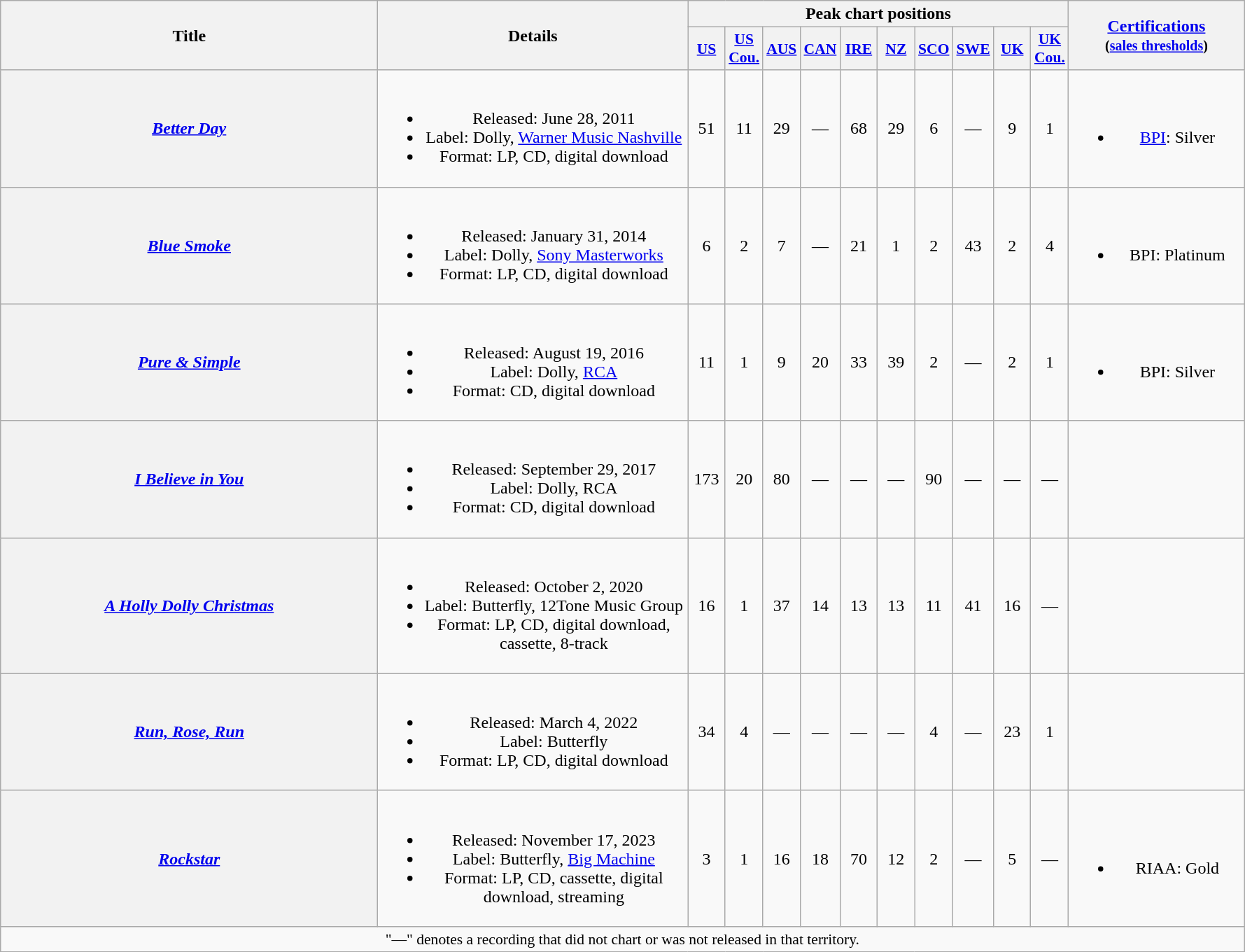<table class="wikitable plainrowheaders" style="text-align:center;">
<tr>
<th rowspan="2" style="width:22em;">Title</th>
<th rowspan="2" style="width:18em;">Details</th>
<th colspan="10">Peak chart positions</th>
<th rowspan="2" style="width:10em;"><a href='#'>Certifications</a><br><small>(<a href='#'>sales thresholds</a>)</small></th>
</tr>
<tr>
<th scope="col" style="width:2em;font-size:90%;"><a href='#'>US</a><br></th>
<th scope="col" style="width:2em;font-size:90%;"><a href='#'>US<br>Cou.</a><br></th>
<th scope="col" style="width:2em;font-size:90%;"><a href='#'>AUS</a><br></th>
<th scope="col" style="width:2em;font-size:90%;"><a href='#'>CAN</a><br></th>
<th scope="col" style="width:2em;font-size:90%;"><a href='#'>IRE</a><br></th>
<th scope="col" style="width:2em;font-size:90%;"><a href='#'>NZ</a><br></th>
<th scope="col" style="width:2em;font-size:90%;"><a href='#'>SCO</a><br></th>
<th scope="col" style="width:2em;font-size:90%;"><a href='#'>SWE</a><br></th>
<th scope="col" style="width:2em;font-size:90%;"><a href='#'>UK</a><br></th>
<th scope="col" style="width:2em;font-size:90%;"><a href='#'>UK<br>Cou.</a><br></th>
</tr>
<tr>
<th scope="row"><em><a href='#'>Better Day</a></em></th>
<td><br><ul><li>Released: June 28, 2011</li><li>Label: Dolly, <a href='#'>Warner Music Nashville</a></li><li>Format: LP, CD, digital download</li></ul></td>
<td>51</td>
<td>11</td>
<td>29</td>
<td>—</td>
<td>68</td>
<td>29</td>
<td>6</td>
<td>—</td>
<td>9</td>
<td>1</td>
<td><br><ul><li><a href='#'>BPI</a>: Silver</li></ul></td>
</tr>
<tr>
<th scope="row"><em><a href='#'>Blue Smoke</a></em></th>
<td><br><ul><li>Released: January 31, 2014</li><li>Label: Dolly, <a href='#'>Sony Masterworks</a></li><li>Format: LP, CD, digital download</li></ul></td>
<td>6</td>
<td>2</td>
<td>7</td>
<td>—</td>
<td>21</td>
<td>1</td>
<td>2</td>
<td>43</td>
<td>2</td>
<td>4</td>
<td><br><ul><li>BPI: Platinum</li></ul></td>
</tr>
<tr>
<th scope="row"><em><a href='#'>Pure & Simple</a></em></th>
<td><br><ul><li>Released: August 19, 2016</li><li>Label: Dolly, <a href='#'>RCA</a></li><li>Format: CD, digital download</li></ul></td>
<td>11</td>
<td>1</td>
<td>9</td>
<td>20</td>
<td>33</td>
<td>39</td>
<td>2</td>
<td>—</td>
<td>2</td>
<td>1</td>
<td><br><ul><li>BPI: Silver</li></ul></td>
</tr>
<tr>
<th scope="row"><em><a href='#'>I Believe in You</a></em></th>
<td><br><ul><li>Released: September 29, 2017</li><li>Label: Dolly, RCA</li><li>Format: CD, digital download</li></ul></td>
<td>173</td>
<td>20</td>
<td>80</td>
<td>—</td>
<td>—</td>
<td>—</td>
<td>90</td>
<td>—</td>
<td>—</td>
<td>—</td>
<td></td>
</tr>
<tr>
<th scope="row"><em><a href='#'>A Holly Dolly Christmas</a></em></th>
<td><br><ul><li>Released: October 2, 2020</li><li>Label: Butterfly, 12Tone Music Group</li><li>Format: LP, CD, digital download, cassette, 8-track</li></ul></td>
<td>16</td>
<td>1</td>
<td>37</td>
<td>14</td>
<td>13</td>
<td>13</td>
<td>11</td>
<td>41</td>
<td>16</td>
<td>—</td>
<td></td>
</tr>
<tr>
<th scope="row"><em><a href='#'>Run, Rose, Run</a></em></th>
<td><br><ul><li>Released: March 4, 2022</li><li>Label: Butterfly</li><li>Format: LP, CD, digital download</li></ul></td>
<td>34</td>
<td>4</td>
<td>—</td>
<td>—</td>
<td>—</td>
<td>—</td>
<td>4</td>
<td>—</td>
<td>23</td>
<td>1</td>
<td></td>
</tr>
<tr>
<th scope="row"><em><a href='#'>Rockstar</a></em></th>
<td><br><ul><li>Released: November 17, 2023</li><li>Label: Butterfly, <a href='#'>Big Machine</a></li><li>Format: LP, CD, cassette, digital download, streaming</li></ul></td>
<td>3</td>
<td>1</td>
<td>16<br></td>
<td>18</td>
<td>70<br></td>
<td>12<br></td>
<td>2</td>
<td>—</td>
<td>5</td>
<td>—</td>
<td><br><ul><li>RIAA: Gold</li></ul></td>
</tr>
<tr>
<td colspan="13" style="font-size:90%">"—" denotes a recording that did not chart or was not released in that territory.</td>
</tr>
</table>
